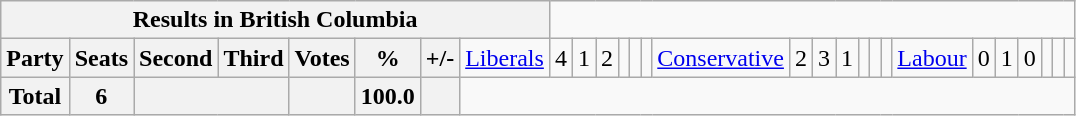<table class="wikitable">
<tr>
<th colspan=9>Results in British Columbia</th>
</tr>
<tr>
<th colspan=2>Party</th>
<th>Seats</th>
<th>Second</th>
<th>Third</th>
<th>Votes</th>
<th>%</th>
<th>+/-<br></th>
<td><a href='#'>Liberals</a></td>
<td align="right">4</td>
<td align="right">1</td>
<td align="right">2</td>
<td align="right"></td>
<td align="right"></td>
<td align="right"><br></td>
<td><a href='#'>Conservative</a></td>
<td align="right">2</td>
<td align="right">3</td>
<td align="right">1</td>
<td align="right"></td>
<td align="right"></td>
<td align="right"><br></td>
<td><a href='#'>Labour</a></td>
<td align="right">0</td>
<td align="right">1</td>
<td align="right">0</td>
<td align="right"></td>
<td align="right"></td>
<td align="right"></td>
</tr>
<tr>
<th colspan="2">Total</th>
<th>6</th>
<th colspan="2"></th>
<th></th>
<th>100.0</th>
<th></th>
</tr>
</table>
